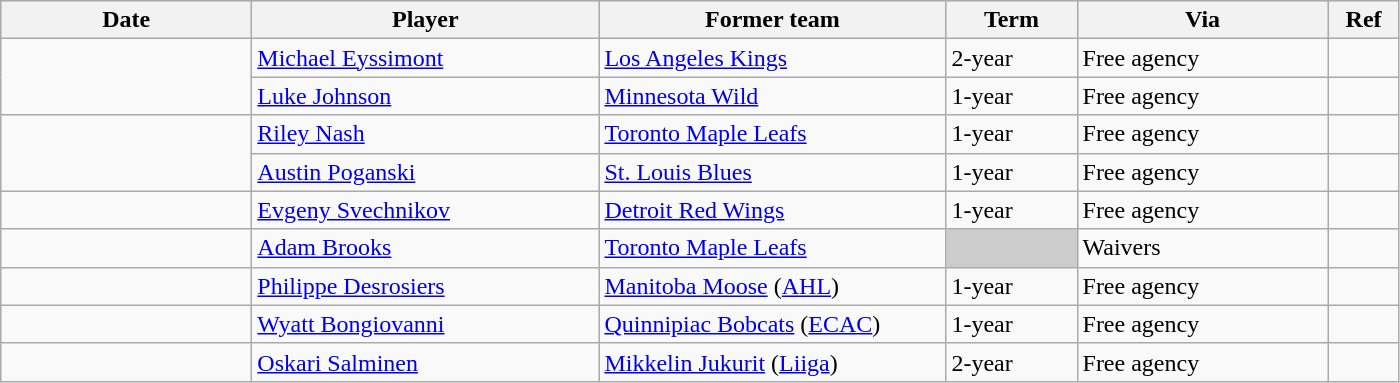<table class="wikitable">
<tr style="background:#ddd; text-align:center;">
<th style="width: 10em;">Date</th>
<th style="width: 14em;">Player</th>
<th style="width: 14em;">Former team</th>
<th style="width: 5em;">Term</th>
<th style="width: 10em;">Via</th>
<th style="width: 2.5em;">Ref</th>
</tr>
<tr>
<td rowspan=2></td>
<td><a href='#'>Michael Eyssimont</a></td>
<td><a href='#'>Los Angeles Kings</a></td>
<td>2-year</td>
<td>Free agency</td>
<td></td>
</tr>
<tr>
<td><a href='#'>Luke Johnson</a></td>
<td><a href='#'>Minnesota Wild</a></td>
<td>1-year</td>
<td>Free agency</td>
<td></td>
</tr>
<tr>
<td rowspan=2></td>
<td><a href='#'>Riley Nash</a></td>
<td><a href='#'>Toronto Maple Leafs</a></td>
<td>1-year</td>
<td>Free agency</td>
<td></td>
</tr>
<tr>
<td><a href='#'>Austin Poganski</a></td>
<td><a href='#'>St. Louis Blues</a></td>
<td>1-year</td>
<td>Free agency</td>
<td></td>
</tr>
<tr>
<td></td>
<td><a href='#'>Evgeny Svechnikov</a></td>
<td><a href='#'>Detroit Red Wings</a></td>
<td>1-year</td>
<td>Free agency</td>
<td></td>
</tr>
<tr>
<td></td>
<td><a href='#'>Adam Brooks</a></td>
<td><a href='#'>Toronto Maple Leafs</a></td>
<td style="background:#ccc;"></td>
<td>Waivers</td>
<td></td>
</tr>
<tr>
<td></td>
<td><a href='#'>Philippe Desrosiers</a></td>
<td><a href='#'>Manitoba Moose</a> (<a href='#'>AHL</a>)</td>
<td>1-year</td>
<td>Free agency</td>
<td></td>
</tr>
<tr>
<td></td>
<td><a href='#'>Wyatt Bongiovanni</a></td>
<td><a href='#'>Quinnipiac Bobcats</a> (<a href='#'>ECAC</a>)</td>
<td>1-year</td>
<td>Free agency</td>
<td></td>
</tr>
<tr>
<td></td>
<td><a href='#'>Oskari Salminen</a></td>
<td><a href='#'>Mikkelin Jukurit</a> (<a href='#'>Liiga</a>)</td>
<td>2-year</td>
<td>Free agency</td>
<td></td>
</tr>
</table>
